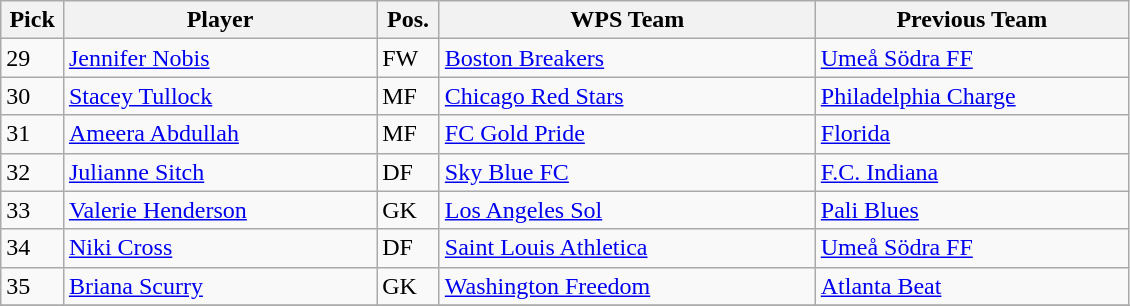<table class="wikitable">
<tr>
<th width="5%">Pick</th>
<th width="25%">Player</th>
<th width="5%">Pos.</th>
<th width="30%">WPS Team</th>
<th width="25%">Previous Team</th>
</tr>
<tr>
<td>29</td>
<td><a href='#'>Jennifer Nobis</a></td>
<td>FW</td>
<td><a href='#'>Boston Breakers</a></td>
<td><a href='#'>Umeå Södra FF</a></td>
</tr>
<tr>
<td>30</td>
<td><a href='#'>Stacey Tullock</a></td>
<td>MF</td>
<td><a href='#'>Chicago Red Stars</a></td>
<td><a href='#'>Philadelphia Charge</a></td>
</tr>
<tr>
<td>31</td>
<td><a href='#'>Ameera Abdullah</a></td>
<td>MF</td>
<td><a href='#'>FC Gold Pride</a></td>
<td><a href='#'>Florida</a></td>
</tr>
<tr>
<td>32</td>
<td><a href='#'>Julianne Sitch</a></td>
<td>DF</td>
<td><a href='#'>Sky Blue FC</a></td>
<td><a href='#'>F.C. Indiana</a></td>
</tr>
<tr>
<td>33</td>
<td><a href='#'>Valerie Henderson</a></td>
<td>GK</td>
<td><a href='#'>Los Angeles Sol</a></td>
<td><a href='#'>Pali Blues</a></td>
</tr>
<tr>
<td>34</td>
<td><a href='#'>Niki Cross</a></td>
<td>DF</td>
<td><a href='#'>Saint Louis Athletica</a></td>
<td><a href='#'>Umeå Södra FF</a></td>
</tr>
<tr>
<td>35</td>
<td><a href='#'>Briana Scurry</a></td>
<td>GK</td>
<td><a href='#'>Washington Freedom</a></td>
<td><a href='#'>Atlanta Beat</a></td>
</tr>
<tr>
</tr>
</table>
